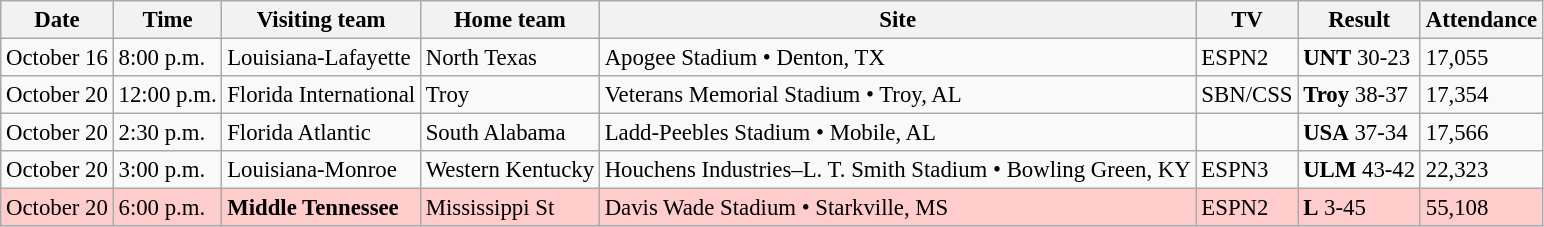<table class="wikitable" style="font-size:95%;">
<tr>
<th>Date</th>
<th>Time</th>
<th>Visiting team</th>
<th>Home team</th>
<th>Site</th>
<th>TV</th>
<th>Result</th>
<th>Attendance</th>
</tr>
<tr style=>
<td>October 16</td>
<td>8:00 p.m.</td>
<td>Louisiana-Lafayette</td>
<td>North Texas</td>
<td>Apogee Stadium • Denton, TX</td>
<td>ESPN2</td>
<td><strong>UNT</strong> 30-23</td>
<td>17,055</td>
</tr>
<tr style=>
<td>October 20</td>
<td>12:00 p.m.</td>
<td>Florida International</td>
<td>Troy</td>
<td>Veterans Memorial Stadium • Troy, AL</td>
<td>SBN/CSS</td>
<td><strong>Troy</strong> 38-37</td>
<td>17,354</td>
</tr>
<tr style=>
<td>October 20</td>
<td>2:30 p.m.</td>
<td>Florida Atlantic</td>
<td>South Alabama</td>
<td>Ladd-Peebles Stadium • Mobile, AL</td>
<td></td>
<td><strong>USA</strong> 37-34</td>
<td>17,566</td>
</tr>
<tr style=>
<td>October 20</td>
<td>3:00 p.m.</td>
<td>Louisiana-Monroe</td>
<td>Western Kentucky</td>
<td>Houchens Industries–L. T. Smith Stadium • Bowling Green, KY</td>
<td>ESPN3</td>
<td><strong>ULM</strong> 43-42</td>
<td>22,323</td>
</tr>
<tr style="background:#fcc;">
<td>October 20</td>
<td>6:00 p.m.</td>
<td><strong>Middle Tennessee</strong></td>
<td>Mississippi St</td>
<td>Davis Wade Stadium • Starkville, MS</td>
<td>ESPN2</td>
<td><strong>L</strong> 3-45</td>
<td>55,108</td>
</tr>
</table>
